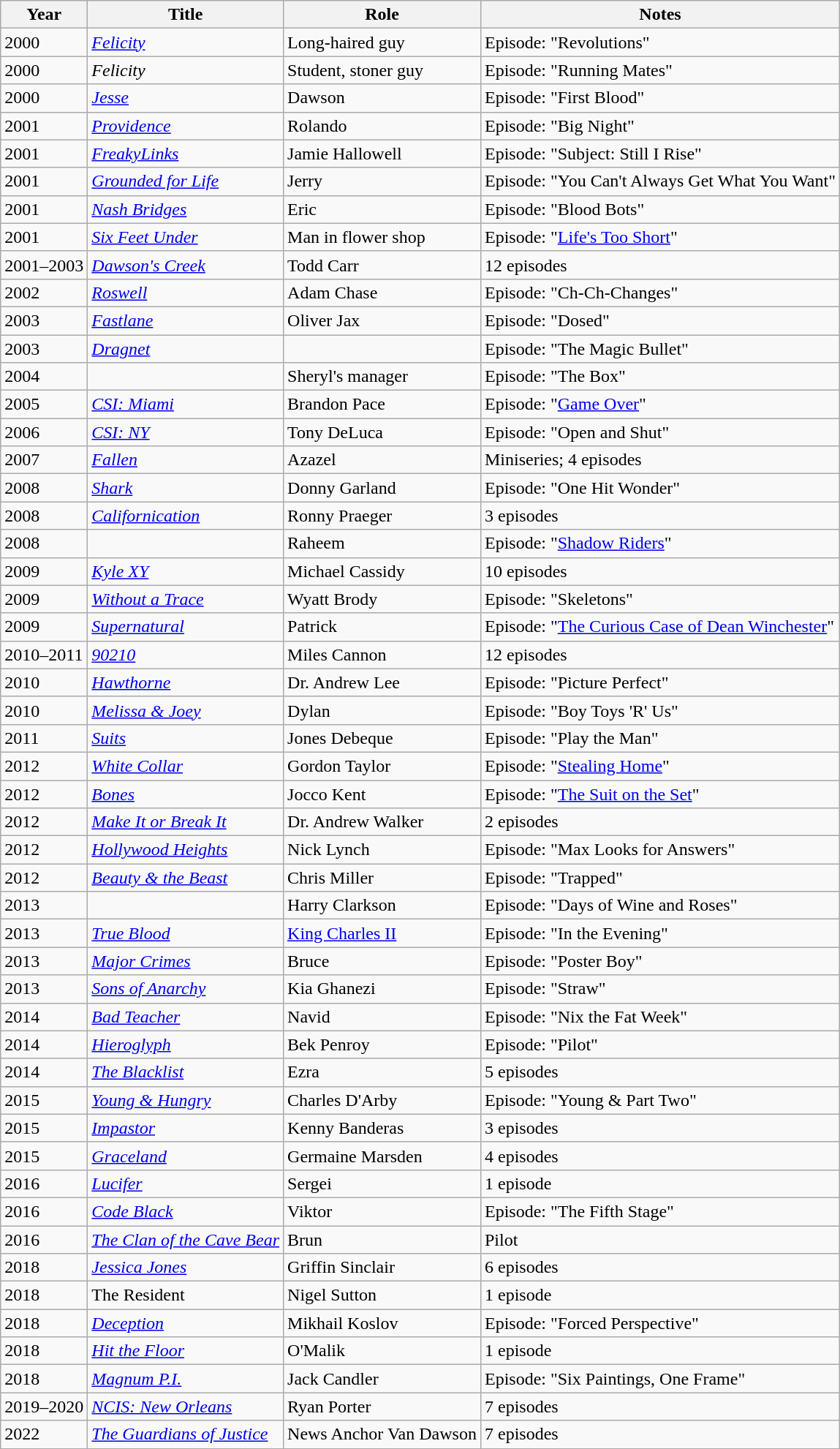<table class="wikitable sortable">
<tr>
<th>Year</th>
<th>Title</th>
<th>Role</th>
<th class="unsortable">Notes</th>
</tr>
<tr>
<td>2000</td>
<td><em><a href='#'>Felicity</a></em></td>
<td>Long-haired guy</td>
<td>Episode: "Revolutions"</td>
</tr>
<tr>
<td>2000</td>
<td><em>Felicity</em></td>
<td>Student, stoner guy</td>
<td>Episode: "Running Mates"</td>
</tr>
<tr>
<td>2000</td>
<td><em><a href='#'>Jesse</a></em></td>
<td>Dawson</td>
<td>Episode: "First Blood"</td>
</tr>
<tr>
<td>2001</td>
<td><em><a href='#'>Providence</a></em></td>
<td>Rolando</td>
<td>Episode: "Big Night"</td>
</tr>
<tr>
<td>2001</td>
<td><em><a href='#'>FreakyLinks</a></em></td>
<td>Jamie Hallowell</td>
<td>Episode: "Subject: Still I Rise"</td>
</tr>
<tr>
<td>2001</td>
<td><em><a href='#'>Grounded for Life</a></em></td>
<td>Jerry</td>
<td>Episode: "You Can't Always Get What You Want"</td>
</tr>
<tr>
<td>2001</td>
<td><em><a href='#'>Nash Bridges</a></em></td>
<td>Eric</td>
<td>Episode: "Blood Bots"</td>
</tr>
<tr>
<td>2001</td>
<td><em><a href='#'>Six Feet Under</a></em></td>
<td>Man in flower shop</td>
<td>Episode: "<a href='#'>Life's Too Short</a>"</td>
</tr>
<tr>
<td>2001–2003</td>
<td><em><a href='#'>Dawson's Creek</a></em></td>
<td>Todd Carr</td>
<td>12 episodes</td>
</tr>
<tr>
<td>2002</td>
<td><em><a href='#'>Roswell</a></em></td>
<td>Adam Chase</td>
<td>Episode: "Ch-Ch-Changes"</td>
</tr>
<tr>
<td>2003</td>
<td><em><a href='#'>Fastlane</a></em></td>
<td>Oliver Jax</td>
<td>Episode: "Dosed"</td>
</tr>
<tr>
<td>2003</td>
<td><em><a href='#'>Dragnet</a></em></td>
<td></td>
<td>Episode: "The Magic Bullet"</td>
</tr>
<tr>
<td>2004</td>
<td><em></em></td>
<td>Sheryl's manager</td>
<td>Episode: "The Box"</td>
</tr>
<tr>
<td>2005</td>
<td><em><a href='#'>CSI: Miami</a></em></td>
<td>Brandon Pace</td>
<td>Episode: "<a href='#'>Game Over</a>"</td>
</tr>
<tr>
<td>2006</td>
<td><em><a href='#'>CSI: NY</a></em></td>
<td>Tony DeLuca</td>
<td>Episode: "Open and Shut"</td>
</tr>
<tr>
<td>2007</td>
<td><em><a href='#'>Fallen</a></em></td>
<td>Azazel</td>
<td>Miniseries; 4 episodes</td>
</tr>
<tr>
<td>2008</td>
<td><em><a href='#'>Shark</a></em></td>
<td>Donny Garland</td>
<td>Episode: "One Hit Wonder"</td>
</tr>
<tr>
<td>2008</td>
<td><em><a href='#'>Californication</a></em></td>
<td>Ronny Praeger</td>
<td>3 episodes</td>
</tr>
<tr>
<td>2008</td>
<td><em></em></td>
<td>Raheem</td>
<td>Episode: "<a href='#'>Shadow Riders</a>"</td>
</tr>
<tr>
<td>2009</td>
<td><em><a href='#'>Kyle XY</a></em></td>
<td>Michael Cassidy</td>
<td>10 episodes</td>
</tr>
<tr>
<td>2009</td>
<td><em><a href='#'>Without a Trace</a></em></td>
<td>Wyatt Brody</td>
<td>Episode: "Skeletons"</td>
</tr>
<tr>
<td>2009</td>
<td><em><a href='#'>Supernatural</a></em></td>
<td>Patrick</td>
<td>Episode: "<a href='#'>The Curious Case of Dean Winchester</a>"</td>
</tr>
<tr>
<td>2010–2011</td>
<td><em><a href='#'>90210</a></em></td>
<td>Miles Cannon</td>
<td>12 episodes</td>
</tr>
<tr>
<td>2010</td>
<td><em><a href='#'>Hawthorne</a></em></td>
<td>Dr. Andrew Lee</td>
<td>Episode: "Picture Perfect"</td>
</tr>
<tr>
<td>2010</td>
<td><em><a href='#'>Melissa & Joey</a></em></td>
<td>Dylan</td>
<td>Episode: "Boy Toys 'R' Us"</td>
</tr>
<tr>
<td>2011</td>
<td><em><a href='#'>Suits</a></em></td>
<td>Jones Debeque</td>
<td>Episode: "Play the Man"</td>
</tr>
<tr>
<td>2012</td>
<td><em><a href='#'>White Collar</a></em></td>
<td>Gordon Taylor</td>
<td>Episode: "<a href='#'>Stealing Home</a>"</td>
</tr>
<tr>
<td>2012</td>
<td><em><a href='#'>Bones</a></em></td>
<td>Jocco Kent</td>
<td>Episode: "<a href='#'>The Suit on the Set</a>"</td>
</tr>
<tr>
<td>2012</td>
<td><em><a href='#'>Make It or Break It</a></em></td>
<td>Dr. Andrew Walker</td>
<td>2 episodes</td>
</tr>
<tr>
<td>2012</td>
<td><em><a href='#'>Hollywood Heights</a></em></td>
<td>Nick Lynch</td>
<td>Episode: "Max Looks for Answers"</td>
</tr>
<tr>
<td>2012</td>
<td><em><a href='#'>Beauty & the Beast</a></em></td>
<td>Chris Miller</td>
<td>Episode: "Trapped"</td>
</tr>
<tr>
<td>2013</td>
<td><em></em></td>
<td>Harry Clarkson</td>
<td>Episode: "Days of Wine and Roses"</td>
</tr>
<tr>
<td>2013</td>
<td><em><a href='#'>True Blood</a></em></td>
<td><a href='#'>King Charles II</a></td>
<td>Episode: "In the Evening"</td>
</tr>
<tr>
<td>2013</td>
<td><em><a href='#'>Major Crimes</a></em></td>
<td>Bruce</td>
<td>Episode: "Poster Boy"</td>
</tr>
<tr>
<td>2013</td>
<td><em><a href='#'>Sons of Anarchy</a></em></td>
<td>Kia Ghanezi</td>
<td>Episode: "Straw"</td>
</tr>
<tr>
<td>2014</td>
<td><em><a href='#'>Bad Teacher</a></em></td>
<td>Navid</td>
<td>Episode: "Nix the Fat Week"</td>
</tr>
<tr>
<td>2014</td>
<td><em><a href='#'>Hieroglyph</a></em></td>
<td>Bek Penroy</td>
<td>Episode: "Pilot"</td>
</tr>
<tr>
<td>2014</td>
<td><em><a href='#'>The Blacklist</a></em></td>
<td>Ezra</td>
<td>5 episodes</td>
</tr>
<tr>
<td>2015</td>
<td><em><a href='#'>Young & Hungry</a></em></td>
<td>Charles D'Arby</td>
<td>Episode: "Young & Part Two"</td>
</tr>
<tr>
<td>2015</td>
<td><em><a href='#'>Impastor</a></em></td>
<td>Kenny Banderas</td>
<td>3 episodes</td>
</tr>
<tr>
<td>2015</td>
<td><em><a href='#'>Graceland</a></em></td>
<td>Germaine Marsden</td>
<td>4 episodes</td>
</tr>
<tr>
<td>2016</td>
<td><em><a href='#'>Lucifer</a></em></td>
<td>Sergei</td>
<td>1 episode</td>
</tr>
<tr>
<td>2016</td>
<td><em><a href='#'>Code Black</a></em></td>
<td>Viktor</td>
<td>Episode: "The Fifth Stage"</td>
</tr>
<tr>
<td>2016</td>
<td><em><a href='#'>The Clan of the Cave Bear</a></em></td>
<td>Brun</td>
<td>Pilot</td>
</tr>
<tr>
<td>2018</td>
<td><em><a href='#'>Jessica Jones</a></em></td>
<td>Griffin Sinclair</td>
<td>6 episodes</td>
</tr>
<tr>
<td>2018</td>
<td>The Resident</td>
<td>Nigel Sutton</td>
<td>1 episode</td>
</tr>
<tr>
<td>2018</td>
<td><em><a href='#'>Deception</a></em></td>
<td>Mikhail Koslov</td>
<td>Episode: "Forced Perspective"</td>
</tr>
<tr>
<td>2018</td>
<td><em><a href='#'>Hit the Floor</a></em></td>
<td>O'Malik</td>
<td>1 episode</td>
</tr>
<tr>
<td>2018</td>
<td><em><a href='#'>Magnum P.I.</a></em></td>
<td>Jack Candler</td>
<td>Episode: "Six Paintings, One Frame"</td>
</tr>
<tr>
<td>2019–2020</td>
<td><em><a href='#'>NCIS: New Orleans</a></em></td>
<td>Ryan Porter</td>
<td>7 episodes</td>
</tr>
<tr>
<td>2022</td>
<td><em><a href='#'>The Guardians of Justice</a></em></td>
<td>News Anchor Van Dawson</td>
<td>7 episodes</td>
</tr>
<tr>
</tr>
</table>
